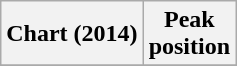<table class="wikitable sortable plainrowheaders" style="text-align:center">
<tr>
<th scope="col">Chart (2014)</th>
<th scope="col">Peak<br>position</th>
</tr>
<tr>
</tr>
</table>
